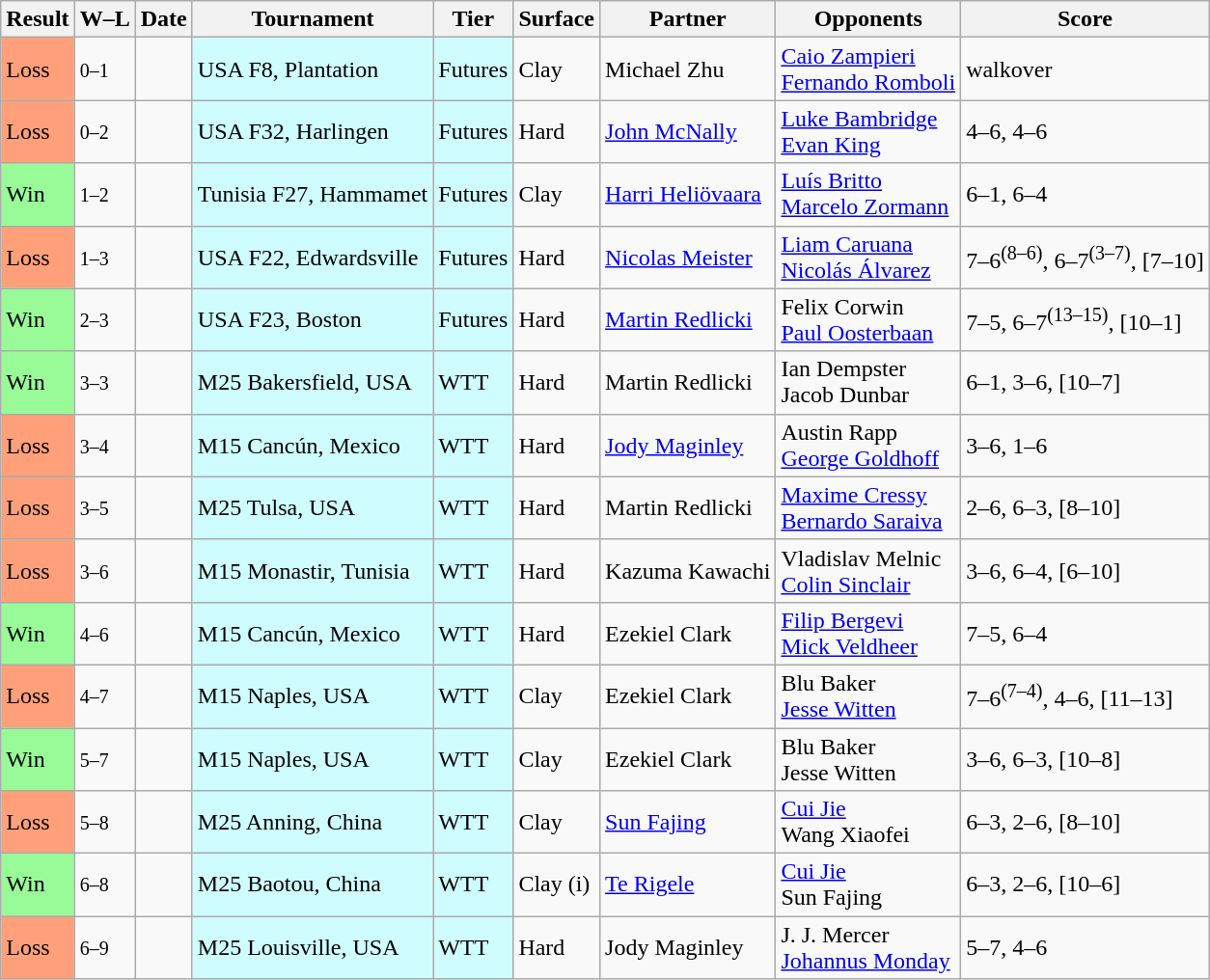<table class="sortable wikitable nowrap">
<tr>
<th>Result</th>
<th class=unsortable>W–L</th>
<th>Date</th>
<th>Tournament</th>
<th>Tier</th>
<th>Surface</th>
<th>Partner</th>
<th>Opponents</th>
<th class=unsortable>Score</th>
</tr>
<tr>
<td bgcolor=FFA07A>Loss</td>
<td><small>0–1</small></td>
<td></td>
<td style=background:#cffcff>USA F8, Plantation</td>
<td style=background:#cffcff>Futures</td>
<td>Clay</td>
<td> Michael Zhu</td>
<td> <a href='#'>Caio Zampieri</a> <br> <a href='#'>Fernando Romboli</a></td>
<td>walkover</td>
</tr>
<tr>
<td bgcolor=FFA07A>Loss</td>
<td><small>0–2</small></td>
<td></td>
<td style=background:#cffcff>USA F32, Harlingen</td>
<td style=background:#cffcff>Futures</td>
<td>Hard</td>
<td> <a href='#'>John McNally</a></td>
<td> <a href='#'>Luke Bambridge</a> <br> <a href='#'>Evan King</a></td>
<td>4–6, 4–6</td>
</tr>
<tr>
<td bgcolor=98fb98>Win</td>
<td><small>1–2</small></td>
<td></td>
<td style=background:#cffcff>Tunisia F27, Hammamet</td>
<td style=background:#cffcff>Futures</td>
<td>Clay</td>
<td> <a href='#'>Harri Heliövaara</a></td>
<td> <a href='#'>Luís Britto</a> <br> <a href='#'>Marcelo Zormann</a></td>
<td>6–1, 6–4</td>
</tr>
<tr>
<td bgcolor=FFA07A>Loss</td>
<td><small>1–3</small></td>
<td></td>
<td style=background:#cffcff>USA F22, Edwardsville</td>
<td style=background:#cffcff>Futures</td>
<td>Hard</td>
<td> <a href='#'>Nicolas Meister</a></td>
<td> <a href='#'>Liam Caruana</a> <br> <a href='#'>Nicolás Álvarez</a></td>
<td>7–6<sup>(8–6)</sup>, 6–7<sup>(3–7)</sup>, [7–10]</td>
</tr>
<tr>
<td bgcolor=98fb98>Win</td>
<td><small>2–3</small></td>
<td></td>
<td style=background:#cffcff>USA F23, Boston</td>
<td style=background:#cffcff>Futures</td>
<td>Hard</td>
<td> <a href='#'>Martin Redlicki</a></td>
<td> Felix Corwin <br> <a href='#'>Paul Oosterbaan</a></td>
<td>7–5, 6–7<sup>(13–15)</sup>, [10–1]</td>
</tr>
<tr>
<td bgcolor=98fb98>Win</td>
<td><small>3–3</small></td>
<td></td>
<td style=background:#cffcff>M25 Bakersfield, USA</td>
<td style=background:#cffcff>WTT</td>
<td>Hard</td>
<td> Martin Redlicki</td>
<td> Ian Dempster <br> Jacob Dunbar</td>
<td>6–1, 3–6, [10–7]</td>
</tr>
<tr>
<td bgcolor=FFA07A>Loss</td>
<td><small>3–4</small></td>
<td></td>
<td style=background:#cffcff>M15 Cancún, Mexico</td>
<td style=background:#cffcff>WTT</td>
<td>Hard</td>
<td> <a href='#'>Jody Maginley</a></td>
<td> Austin Rapp <br> <a href='#'>George Goldhoff</a></td>
<td>3–6, 1–6</td>
</tr>
<tr>
<td bgcolor=FFA07A>Loss</td>
<td><small>3–5</small></td>
<td></td>
<td style=background:#cffcff>M25 Tulsa, USA</td>
<td style=background:#cffcff>WTT</td>
<td>Hard</td>
<td> Martin Redlicki</td>
<td> <a href='#'>Maxime Cressy</a> <br> <a href='#'>Bernardo Saraiva</a></td>
<td>2–6, 6–3, [8–10]</td>
</tr>
<tr>
<td bgcolor=FFA07A>Loss</td>
<td><small>3–6</small></td>
<td></td>
<td style=background:#cffcff>M15 Monastir, Tunisia</td>
<td style=background:#cffcff>WTT</td>
<td>Hard</td>
<td> Kazuma Kawachi</td>
<td> Vladislav Melnic <br> <a href='#'>Colin Sinclair</a></td>
<td>3–6, 6–4, [6–10]</td>
</tr>
<tr>
<td bgcolor=98FB98>Win</td>
<td><small>4–6</small></td>
<td></td>
<td style=background:#cffcff>M15 Cancún, Mexico</td>
<td style=background:#cffcff>WTT</td>
<td>Hard</td>
<td> Ezekiel Clark</td>
<td> <a href='#'>Filip Bergevi</a> <br> <a href='#'>Mick Veldheer</a></td>
<td>7–5, 6–4</td>
</tr>
<tr>
<td bgcolor=FFA07A>Loss</td>
<td><small>4–7</small></td>
<td></td>
<td style=background:#cffcff>M15 Naples, USA</td>
<td style=background:#cffcff>WTT</td>
<td>Clay</td>
<td> Ezekiel Clark</td>
<td> Blu Baker <br> <a href='#'>Jesse Witten</a></td>
<td>7–6<sup>(7–4)</sup>, 4–6, [11–13]</td>
</tr>
<tr>
<td bgcolor=98FB98>Win</td>
<td><small>5–7</small></td>
<td></td>
<td style=background:#cffcff>M15 Naples, USA</td>
<td style=background:#cffcff>WTT</td>
<td>Clay</td>
<td> Ezekiel Clark</td>
<td> Blu Baker <br> Jesse Witten</td>
<td>3–6, 6–3, [10–8]</td>
</tr>
<tr>
<td bgcolor=FFA07A>Loss</td>
<td><small>5–8</small></td>
<td></td>
<td style=background:#cffcff>M25 Anning, China</td>
<td style=background:#cffcff>WTT</td>
<td>Clay</td>
<td> <a href='#'>Sun Fajing</a></td>
<td> <a href='#'>Cui Jie</a> <br> Wang Xiaofei</td>
<td>6–3, 2–6, [8–10]</td>
</tr>
<tr>
<td bgcolor=98FB98>Win</td>
<td><small>6–8</small></td>
<td></td>
<td style=background:#cffcff>M25 Baotou, China</td>
<td style=background:#cffcff>WTT</td>
<td>Clay (i)</td>
<td> <a href='#'>Te Rigele</a></td>
<td> <a href='#'>Cui Jie</a> <br> Sun Fajing</td>
<td>6–3, 2–6, [10–6]</td>
</tr>
<tr>
<td bgcolor=FFA07A>Loss</td>
<td><small>6–9</small></td>
<td></td>
<td style=background:#cffcff>M25 Louisville, USA</td>
<td style=background:#cffcff>WTT</td>
<td>Hard</td>
<td> Jody Maginley</td>
<td> J. J. Mercer <br> <a href='#'>Johannus Monday</a></td>
<td>5–7, 4–6</td>
</tr>
</table>
